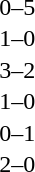<table cellspacing=1 width=70%>
<tr>
<th width=25%></th>
<th width=30%></th>
<th width=15%></th>
<th width=30%></th>
</tr>
<tr>
<td></td>
<td align=right></td>
<td align=center>0–5</td>
<td></td>
</tr>
<tr>
<td></td>
<td align=right></td>
<td align=center>1–0</td>
<td></td>
</tr>
<tr>
<td></td>
<td align=right></td>
<td align=center>3–2</td>
<td></td>
</tr>
<tr>
<td></td>
<td align=right></td>
<td align=center>1–0</td>
<td></td>
</tr>
<tr>
<td></td>
<td align=right></td>
<td align=center>0–1</td>
<td></td>
</tr>
<tr>
<td></td>
<td align=right></td>
<td align=center>2–0</td>
<td></td>
</tr>
</table>
